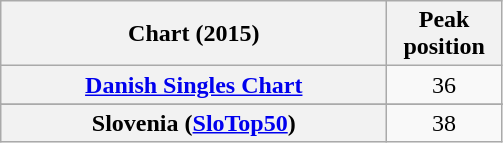<table class="wikitable plainrowheaders">
<tr>
<th width=250>Chart (2015)</th>
<th width=69>Peak<br>position</th>
</tr>
<tr>
<th scope="row"><a href='#'>Danish Singles Chart</a></th>
<td align="center">36</td>
</tr>
<tr>
</tr>
<tr>
<th scope="row">Slovenia (<a href='#'>SloTop50</a>)</th>
<td align=center>38</td>
</tr>
</table>
